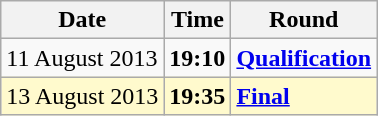<table class="wikitable">
<tr>
<th>Date</th>
<th>Time</th>
<th>Round</th>
</tr>
<tr>
<td>11 August 2013</td>
<td><strong>19:10</strong></td>
<td><strong><a href='#'>Qualification</a></strong></td>
</tr>
<tr style=background:lemonchiffon>
<td>13 August 2013</td>
<td><strong>19:35</strong></td>
<td><strong><a href='#'>Final</a></strong></td>
</tr>
</table>
